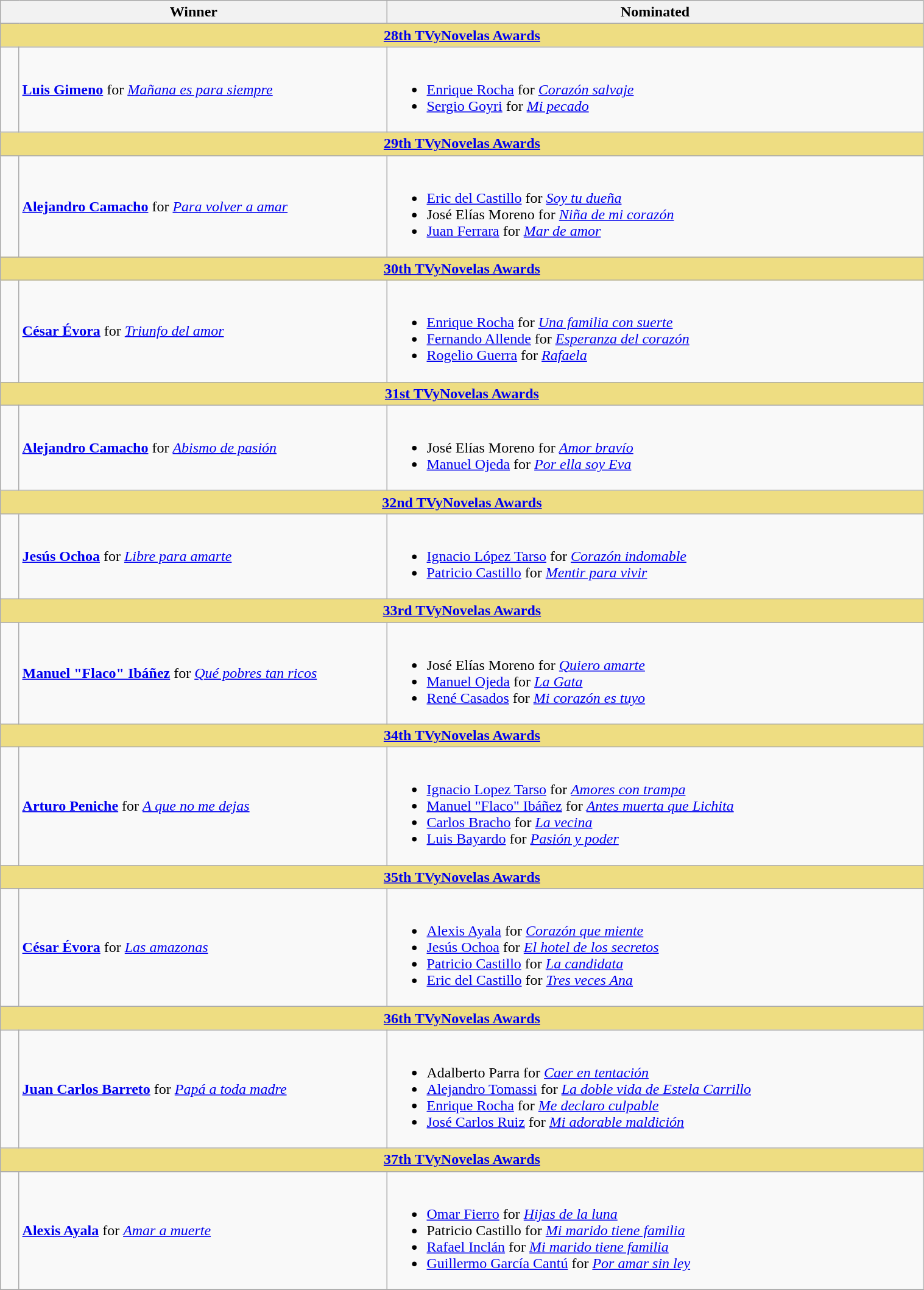<table class="wikitable" width=80%>
<tr align=center>
<th width="150px;" colspan=2; align="center">Winner</th>
<th width="580px;" align="center">Nominated</th>
</tr>
<tr>
<th colspan=9 style="background:#EEDD82;"  align="center"><strong><a href='#'>28th TVyNovelas Awards</a></strong></th>
</tr>
<tr>
<td width=2%></td>
<td><strong><a href='#'>Luis Gimeno</a></strong> for <em><a href='#'>Mañana es para siempre</a></em></td>
<td><br><ul><li><a href='#'>Enrique Rocha</a> for <em><a href='#'>Corazón salvaje</a></em></li><li><a href='#'>Sergio Goyri</a> for <em><a href='#'>Mi pecado</a></em></li></ul></td>
</tr>
<tr>
<th colspan=9 style="background:#EEDD82;"  align="center"><strong><a href='#'>29th TVyNovelas Awards</a></strong></th>
</tr>
<tr>
<td width=2%></td>
<td><strong><a href='#'>Alejandro Camacho</a></strong> for <em><a href='#'>Para volver a amar</a></em></td>
<td><br><ul><li><a href='#'>Eric del Castillo</a> for <em><a href='#'>Soy tu dueña</a></em></li><li>José Elías Moreno for <em><a href='#'>Niña de mi corazón</a></em></li><li><a href='#'>Juan Ferrara</a> for <em><a href='#'>Mar de amor</a></em></li></ul></td>
</tr>
<tr>
<th colspan=9 style="background:#EEDD82;"  align="center"><strong><a href='#'>30th TVyNovelas Awards</a></strong></th>
</tr>
<tr>
<td width=2%></td>
<td><strong><a href='#'>César Évora</a></strong> for <em><a href='#'>Triunfo del amor</a></em></td>
<td><br><ul><li><a href='#'>Enrique Rocha</a> for <em><a href='#'>Una familia con suerte</a></em></li><li><a href='#'>Fernando Allende</a> for <em><a href='#'>Esperanza del corazón</a></em></li><li><a href='#'>Rogelio Guerra</a> for <em><a href='#'>Rafaela</a></em></li></ul></td>
</tr>
<tr>
<th colspan=9 style="background:#EEDD82;"  align="center"><strong><a href='#'>31st TVyNovelas Awards</a></strong></th>
</tr>
<tr>
<td width=2%></td>
<td><strong><a href='#'>Alejandro Camacho</a></strong> for <em><a href='#'>Abismo de pasión</a></em></td>
<td><br><ul><li>José Elías Moreno for <em><a href='#'>Amor bravío</a></em></li><li><a href='#'>Manuel Ojeda</a> for <em><a href='#'>Por ella soy Eva</a></em></li></ul></td>
</tr>
<tr>
<th colspan=9 style="background:#EEDD82;"  align="center"><strong><a href='#'>32nd TVyNovelas Awards</a></strong></th>
</tr>
<tr>
<td width=2%></td>
<td><strong><a href='#'>Jesús Ochoa</a></strong> for <em><a href='#'>Libre para amarte</a></em></td>
<td><br><ul><li><a href='#'>Ignacio López Tarso</a> for <em><a href='#'>Corazón indomable</a></em></li><li><a href='#'>Patricio Castillo</a> for <em><a href='#'>Mentir para vivir</a></em></li></ul></td>
</tr>
<tr>
<th colspan=9 style="background:#EEDD82;"  align="center"><strong><a href='#'>33rd TVyNovelas Awards</a></strong></th>
</tr>
<tr>
<td width=2%></td>
<td><strong><a href='#'>Manuel "Flaco" Ibáñez</a></strong> for <em><a href='#'>Qué pobres tan ricos</a></em></td>
<td><br><ul><li>José Elías Moreno for <em><a href='#'>Quiero amarte</a></em></li><li><a href='#'>Manuel Ojeda</a> for <em><a href='#'>La Gata</a></em></li><li><a href='#'>René Casados</a> for <em><a href='#'>Mi corazón es tuyo</a></em></li></ul></td>
</tr>
<tr>
<th colspan=9 style="background:#EEDD82;"  align="center"><strong><a href='#'>34th TVyNovelas Awards</a></strong></th>
</tr>
<tr>
<td width=2%></td>
<td><strong><a href='#'>Arturo Peniche</a></strong> for <em><a href='#'>A que no me dejas</a></em></td>
<td><br><ul><li><a href='#'>Ignacio Lopez Tarso</a> for <em><a href='#'>Amores con trampa</a></em></li><li><a href='#'>Manuel "Flaco" Ibáñez</a> for <em><a href='#'>Antes muerta que Lichita</a></em></li><li><a href='#'>Carlos Bracho</a> for <em><a href='#'>La vecina</a></em></li><li><a href='#'>Luis Bayardo</a> for <em><a href='#'>Pasión y poder</a></em></li></ul></td>
</tr>
<tr>
<th colspan=9 style="background:#EEDD82;"  align="center"><strong><a href='#'>35th TVyNovelas Awards</a></strong></th>
</tr>
<tr>
<td width=2%></td>
<td><strong><a href='#'>César Évora</a></strong> for <em><a href='#'>Las amazonas</a></em></td>
<td><br><ul><li><a href='#'>Alexis Ayala</a> for <em><a href='#'>Corazón que miente</a></em></li><li><a href='#'>Jesús Ochoa</a> for <em><a href='#'>El hotel de los secretos</a></em></li><li><a href='#'>Patricio Castillo</a> for <em><a href='#'>La candidata</a></em></li><li><a href='#'>Eric del Castillo</a> for <em><a href='#'>Tres veces Ana</a></em></li></ul></td>
</tr>
<tr>
<th colspan=9 style="background:#EEDD82;"  align="center"><strong><a href='#'>36th TVyNovelas Awards</a></strong></th>
</tr>
<tr>
<td width=2%></td>
<td><strong><a href='#'>Juan Carlos Barreto</a></strong> for <em><a href='#'>Papá a toda madre</a></em></td>
<td><br><ul><li>Adalberto Parra for <em><a href='#'>Caer en tentación</a></em></li><li><a href='#'>Alejandro Tomassi</a> for <em><a href='#'>La doble vida de Estela Carrillo</a></em></li><li><a href='#'>Enrique Rocha</a> for <em><a href='#'>Me declaro culpable</a></em></li><li><a href='#'>José Carlos Ruiz</a> for <em><a href='#'>Mi adorable maldición</a></em></li></ul></td>
</tr>
<tr>
<th colspan=9 style="background:#EEDD82;"  align="center"><strong><a href='#'>37th TVyNovelas Awards</a></strong></th>
</tr>
<tr>
<td width=2%></td>
<td><strong><a href='#'>Alexis Ayala</a></strong> for <em><a href='#'>Amar a muerte</a></em></td>
<td><br><ul><li><a href='#'>Omar Fierro</a> for <em><a href='#'>Hijas de la luna</a></em></li><li>Patricio Castillo for <em><a href='#'>Mi marido tiene familia</a></em></li><li><a href='#'>Rafael Inclán</a> for <em><a href='#'>Mi marido tiene familia</a></em></li><li><a href='#'>Guillermo García Cantú</a> for <em><a href='#'>Por amar sin ley</a></em></li></ul></td>
</tr>
<tr>
</tr>
</table>
